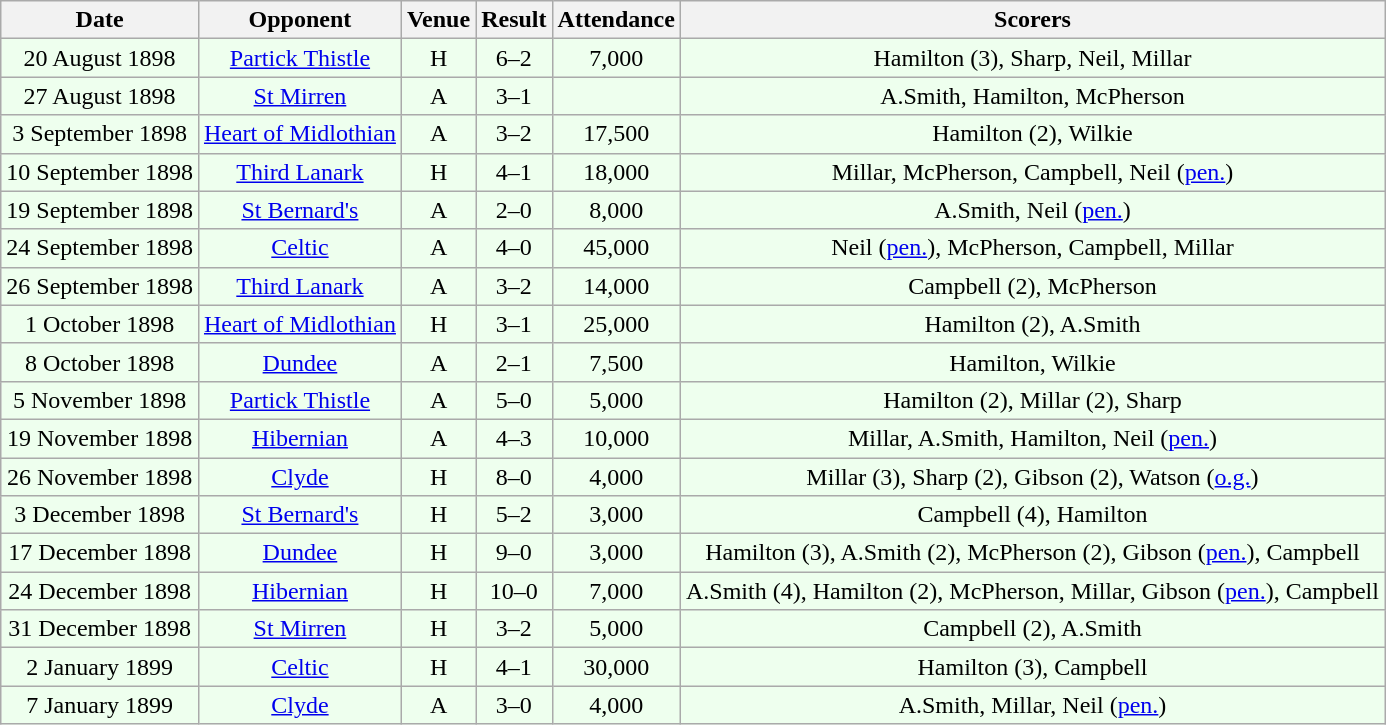<table class="wikitable sortable" style="font-size:100%; text-align:center">
<tr>
<th>Date</th>
<th>Opponent</th>
<th>Venue</th>
<th data-sort-type="number">Result</th>
<th>Attendance</th>
<th class="unsortable">Scorers</th>
</tr>
<tr bgcolor = "#EEFFEE">
<td>20 August 1898</td>
<td><a href='#'>Partick Thistle</a></td>
<td>H</td>
<td>6–2</td>
<td>7,000</td>
<td>Hamilton (3), Sharp, Neil, Millar</td>
</tr>
<tr bgcolor = "#EEFFEE">
<td>27 August 1898</td>
<td><a href='#'>St Mirren</a></td>
<td>A</td>
<td>3–1</td>
<td></td>
<td>A.Smith, Hamilton, McPherson</td>
</tr>
<tr bgcolor = "#EEFFEE">
<td>3 September 1898</td>
<td><a href='#'>Heart of Midlothian</a></td>
<td>A</td>
<td>3–2</td>
<td>17,500</td>
<td>Hamilton (2), Wilkie</td>
</tr>
<tr bgcolor = "#EEFFEE">
<td>10 September 1898</td>
<td><a href='#'>Third Lanark</a></td>
<td>H</td>
<td>4–1</td>
<td>18,000</td>
<td>Millar, McPherson, Campbell, Neil (<a href='#'>pen.</a>)</td>
</tr>
<tr bgcolor = "#EEFFEE">
<td>19 September 1898</td>
<td><a href='#'>St Bernard's</a></td>
<td>A</td>
<td>2–0</td>
<td>8,000</td>
<td>A.Smith, Neil (<a href='#'>pen.</a>)</td>
</tr>
<tr bgcolor = "#EEFFEE">
<td>24 September 1898</td>
<td><a href='#'>Celtic</a></td>
<td>A</td>
<td>4–0</td>
<td>45,000</td>
<td>Neil (<a href='#'>pen.</a>), McPherson, Campbell, Millar</td>
</tr>
<tr bgcolor = "#EEFFEE">
<td>26 September 1898</td>
<td><a href='#'>Third Lanark</a></td>
<td>A</td>
<td>3–2</td>
<td>14,000</td>
<td>Campbell (2), McPherson</td>
</tr>
<tr bgcolor = "#EEFFEE">
<td>1 October 1898</td>
<td><a href='#'>Heart of Midlothian</a></td>
<td>H</td>
<td>3–1</td>
<td>25,000</td>
<td>Hamilton (2), A.Smith</td>
</tr>
<tr bgcolor = "#EEFFEE">
<td>8 October 1898</td>
<td><a href='#'>Dundee</a></td>
<td>A</td>
<td>2–1</td>
<td>7,500</td>
<td>Hamilton, Wilkie</td>
</tr>
<tr bgcolor = "#EEFFEE">
<td>5 November 1898</td>
<td><a href='#'>Partick Thistle</a></td>
<td>A</td>
<td>5–0</td>
<td>5,000</td>
<td>Hamilton (2), Millar (2), Sharp</td>
</tr>
<tr bgcolor = "#EEFFEE">
<td>19 November 1898</td>
<td><a href='#'>Hibernian</a></td>
<td>A</td>
<td>4–3</td>
<td>10,000</td>
<td>Millar, A.Smith, Hamilton, Neil (<a href='#'>pen.</a>)</td>
</tr>
<tr bgcolor = "#EEFFEE">
<td>26 November 1898</td>
<td><a href='#'>Clyde</a></td>
<td>H</td>
<td>8–0</td>
<td>4,000</td>
<td>Millar (3), Sharp (2), Gibson (2), Watson (<a href='#'>o.g.</a>)</td>
</tr>
<tr bgcolor = "#EEFFEE">
<td>3 December 1898</td>
<td><a href='#'>St Bernard's</a></td>
<td>H</td>
<td>5–2</td>
<td>3,000</td>
<td>Campbell (4), Hamilton</td>
</tr>
<tr bgcolor = "#EEFFEE">
<td>17 December 1898</td>
<td><a href='#'>Dundee</a></td>
<td>H</td>
<td>9–0</td>
<td>3,000</td>
<td>Hamilton (3), A.Smith (2), McPherson (2), Gibson (<a href='#'>pen.</a>), Campbell</td>
</tr>
<tr bgcolor = "#EEFFEE">
<td>24 December 1898</td>
<td><a href='#'>Hibernian</a></td>
<td>H</td>
<td>10–0</td>
<td>7,000</td>
<td>A.Smith (4), Hamilton (2), McPherson, Millar, Gibson (<a href='#'>pen.</a>), Campbell</td>
</tr>
<tr bgcolor = "#EEFFEE">
<td>31 December 1898</td>
<td><a href='#'>St Mirren</a></td>
<td>H</td>
<td>3–2</td>
<td>5,000</td>
<td>Campbell (2), A.Smith</td>
</tr>
<tr bgcolor = "#EEFFEE">
<td>2 January 1899</td>
<td><a href='#'>Celtic</a></td>
<td>H</td>
<td>4–1</td>
<td>30,000</td>
<td>Hamilton (3), Campbell</td>
</tr>
<tr bgcolor = "#EEFFEE">
<td>7 January 1899</td>
<td><a href='#'>Clyde</a></td>
<td>A</td>
<td>3–0</td>
<td>4,000</td>
<td>A.Smith, Millar, Neil (<a href='#'>pen.</a>)</td>
</tr>
</table>
